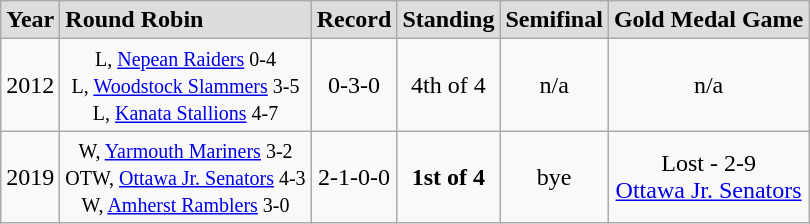<table class="wikitable">
<tr style="font-weight:bold; background-color:#dddddd;" |>
<td>Year</td>
<td>Round Robin</td>
<td>Record</td>
<td>Standing</td>
<td>Semifinal</td>
<td>Gold Medal Game</td>
</tr>
<tr align=center>
<td>2012</td>
<td><small>L, <a href='#'>Nepean Raiders</a> 0-4<br>L, <a href='#'>Woodstock Slammers</a> 3-5<br>L, <a href='#'>Kanata Stallions</a> 4-7</small></td>
<td>0-3-0</td>
<td>4th of 4</td>
<td>n/a</td>
<td>n/a</td>
</tr>
<tr align=center>
<td>2019</td>
<td><small>W, <a href='#'>Yarmouth Mariners</a> 3-2<br>OTW, <a href='#'>Ottawa Jr. Senators</a> 4-3<br>W, <a href='#'>Amherst Ramblers</a> 3-0</small></td>
<td>2-1-0-0</td>
<td><strong>1st of 4</strong></td>
<td>bye</td>
<td>Lost  -  2-9<br><a href='#'>Ottawa Jr. Senators</a></td>
</tr>
</table>
